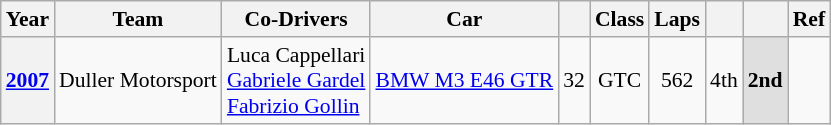<table class="wikitable" style="font-size:90%">
<tr>
<th>Year</th>
<th>Team</th>
<th>Co-Drivers</th>
<th>Car</th>
<th></th>
<th>Class</th>
<th>Laps</th>
<th></th>
<th></th>
<th>Ref</th>
</tr>
<tr style="text-align:center;">
<th><a href='#'>2007</a></th>
<td align="left"> Duller Motorsport</td>
<td align="left"> Luca Cappellari<br> <a href='#'>Gabriele Gardel</a><br> <a href='#'>Fabrizio Gollin</a></td>
<td align="left"><a href='#'>BMW M3 E46 GTR</a></td>
<td>32</td>
<td>GTC</td>
<td>562</td>
<td>4th</td>
<td style="background:#dfdfdf;"><strong>2nd</strong></td>
<td></td>
</tr>
</table>
